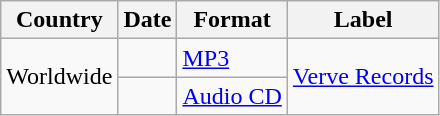<table class="wikitable plainrowheaders">
<tr>
<th scope="col">Country</th>
<th scope="col">Date</th>
<th scope="col">Format</th>
<th scope="col">Label</th>
</tr>
<tr>
<td rowspan="2">Worldwide</td>
<td rowspan="1"></td>
<td rowspan="1"><a href='#'>MP3</a></td>
<td rowspan="5"><a href='#'>Verve Records</a></td>
</tr>
<tr>
<td rowspan="1"></td>
<td rowspan="1"><a href='#'>Audio CD</a></td>
</tr>
</table>
